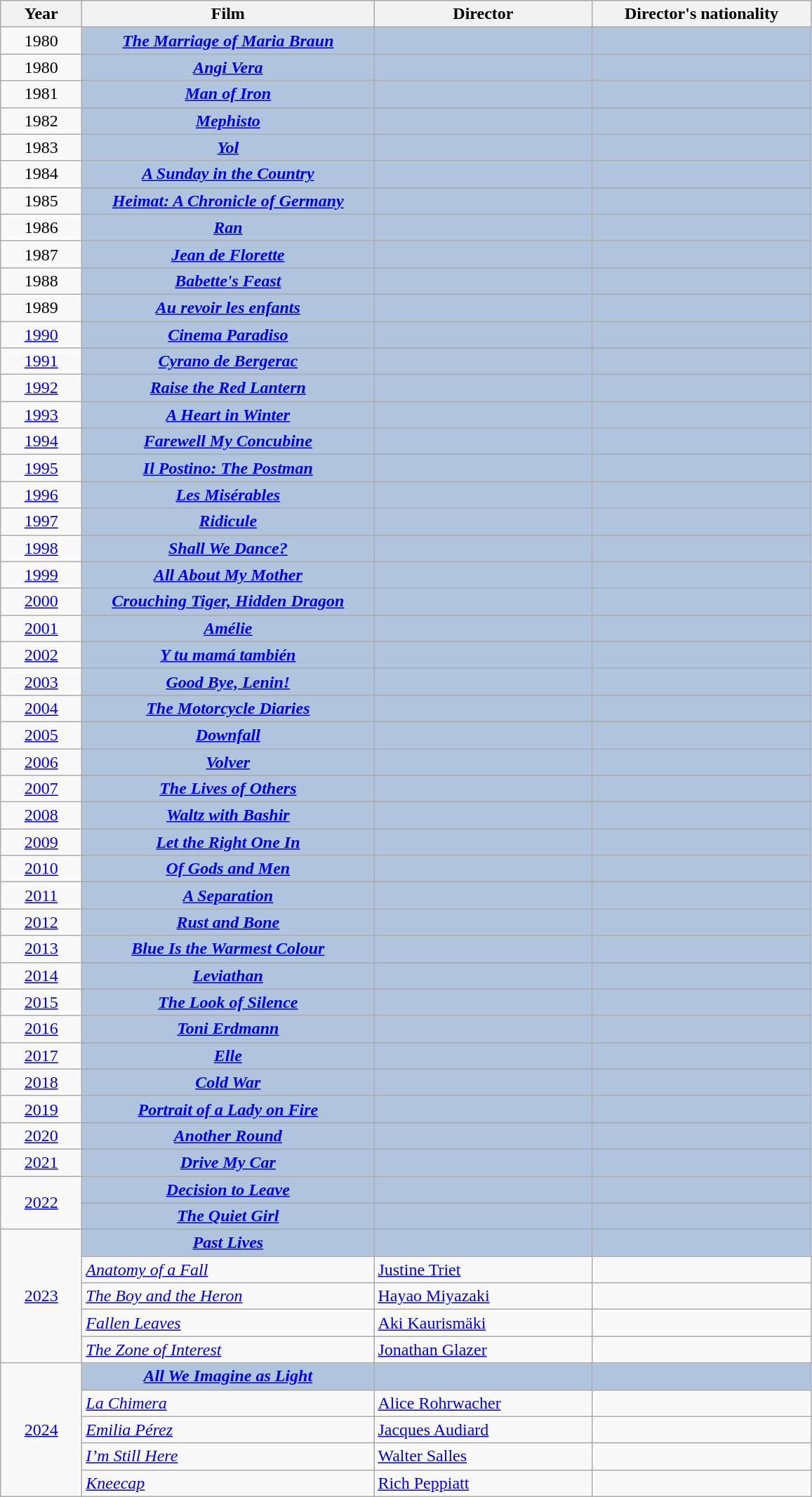<table class="sortable wikitable plainrowheaders">
<tr>
<th scope="col" width=70>Year</th>
<th scope="col" width=270>Film</th>
<th scope="col" width=200>Director</th>
<th scope="col" width=200>Director's nationality</th>
</tr>
<tr>
<td align=center>1980</td>
<th scope=row style="background:#B0C4DE;"><em><a href='#'>The Marriage of Maria Braun</a></em></th>
<td style="background:#B0C4DE;"></td>
<td style="background:#B0C4DE;"></td>
</tr>
<tr>
<td align=center>1980</td>
<th scope=row style="background:#B0C4DE;"><em><a href='#'>Angi Vera</a></em></th>
<td style="background:#B0C4DE;"></td>
<td style="background:#B0C4DE;"></td>
</tr>
<tr>
<td align=center>1981</td>
<th scope=row style="background:#B0C4DE;"><em><a href='#'>Man of Iron</a></em></th>
<td style="background:#B0C4DE;"></td>
<td style="background:#B0C4DE;"></td>
</tr>
<tr>
<td align=center>1982</td>
<th scope=row style="background:#B0C4DE;"><em><a href='#'>Mephisto</a></em></th>
<td style="background:#B0C4DE;"></td>
<td style="background:#B0C4DE;"></td>
</tr>
<tr>
<td align=center>1983</td>
<th scope=row style="background:#B0C4DE;"><em><a href='#'>Yol</a></em></th>
<td style="background:#B0C4DE;"></td>
<td style="background:#B0C4DE;"></td>
</tr>
<tr>
<td align=center>1984</td>
<th scope=row style="background:#B0C4DE;"><em><a href='#'>A Sunday in the Country</a></em></th>
<td style="background:#B0C4DE;"></td>
<td style="background:#B0C4DE;"></td>
</tr>
<tr>
<td align=center>1985</td>
<th scope=row style="background:#B0C4DE;"><em><a href='#'>Heimat: A Chronicle of Germany</a></em></th>
<td style="background:#B0C4DE;"></td>
<td style="background:#B0C4DE;"></td>
</tr>
<tr>
<td align=center>1986</td>
<th scope=row style="background:#B0C4DE;"><em><a href='#'>Ran</a></em></th>
<td style="background:#B0C4DE;"></td>
<td style="background:#B0C4DE;"></td>
</tr>
<tr>
<td align=center>1987</td>
<th scope=row style="background:#B0C4DE;"><em><a href='#'>Jean de Florette</a></em></th>
<td style="background:#B0C4DE;"></td>
<td style="background:#B0C4DE;"></td>
</tr>
<tr>
<td align=center>1988</td>
<th scope=row style="background:#B0C4DE;"><em><a href='#'>Babette's Feast</a></em></th>
<td style="background:#B0C4DE;"></td>
<td style="background:#B0C4DE;"></td>
</tr>
<tr>
<td align=center>1989</td>
<th scope=row style="background:#B0C4DE;"><em><a href='#'>Au revoir les enfants</a></em></th>
<td style="background:#B0C4DE;"></td>
<td style="background:#B0C4DE;"></td>
</tr>
<tr>
<td align=center><a href='#'>1990</a></td>
<th scope=row style="background:#B0C4DE;"><em><a href='#'>Cinema Paradiso</a></em></th>
<td style="background:#B0C4DE;"></td>
<td style="background:#B0C4DE;"></td>
</tr>
<tr>
<td align=center><a href='#'>1991</a></td>
<th scope=row style="background:#B0C4DE;"><em><a href='#'>Cyrano de Bergerac</a></em></th>
<td style="background:#B0C4DE;"></td>
<td style="background:#B0C4DE;"></td>
</tr>
<tr>
<td align=center><a href='#'>1992</a></td>
<th scope=row style="background:#B0C4DE;"><em><a href='#'>Raise the Red Lantern</a></em></th>
<td style="background:#B0C4DE;"></td>
<td style="background:#B0C4DE;"></td>
</tr>
<tr>
<td align=center><a href='#'>1993</a></td>
<th scope=row style="background:#B0C4DE;"><em><a href='#'>A Heart in Winter</a></em></th>
<td style="background:#B0C4DE;"></td>
<td style="background:#B0C4DE;"></td>
</tr>
<tr>
<td align=center><a href='#'>1994</a></td>
<th scope=row style="background:#B0C4DE;"><em><a href='#'>Farewell My Concubine</a></em></th>
<td style="background:#B0C4DE;"></td>
<td style="background:#B0C4DE;"></td>
</tr>
<tr>
<td align=center><a href='#'>1995</a></td>
<th scope=row style="background:#B0C4DE;"><em><a href='#'>Il Postino: The Postman</a></em></th>
<td style="background:#B0C4DE;"></td>
<td style="background:#B0C4DE;"></td>
</tr>
<tr>
<td align=center><a href='#'>1996</a></td>
<th scope=row style="background:#B0C4DE;"><em><a href='#'>Les Misérables</a></em></th>
<td style="background:#B0C4DE;"></td>
<td style="background:#B0C4DE;"></td>
</tr>
<tr>
<td align=center><a href='#'>1997</a></td>
<th scope=row style="background:#B0C4DE;"><em><a href='#'>Ridicule</a></em></th>
<td style="background:#B0C4DE;"></td>
<td style="background:#B0C4DE;"></td>
</tr>
<tr>
<td align=center><a href='#'>1998</a></td>
<th scope=row style="background:#B0C4DE;"><em><a href='#'>Shall We Dance?</a></em></th>
<td style="background:#B0C4DE;"></td>
<td style="background:#B0C4DE;"></td>
</tr>
<tr>
<td align=center><a href='#'>1999</a></td>
<th scope=row style="background:#B0C4DE;"><em><a href='#'>All About My Mother</a></em></th>
<td style="background:#B0C4DE;"></td>
<td style="background:#B0C4DE;"></td>
</tr>
<tr>
<td align=center><a href='#'>2000</a></td>
<th scope=row style="background:#B0C4DE;"><em><a href='#'>Crouching Tiger, Hidden Dragon</a></em></th>
<td style="background:#B0C4DE;"></td>
<td style="background:#B0C4DE;"></td>
</tr>
<tr>
<td align=center><a href='#'>2001</a></td>
<th scope=row style="background:#B0C4DE;"><em><a href='#'>Amélie</a></em></th>
<td style="background:#B0C4DE;"></td>
<td style="background:#B0C4DE;"></td>
</tr>
<tr>
<td align=center><a href='#'>2002</a></td>
<th scope=row style="background:#B0C4DE;"><em><a href='#'>Y tu mamá también</a></em></th>
<td style="background:#B0C4DE;"></td>
<td style="background:#B0C4DE;"></td>
</tr>
<tr>
<td align=center><a href='#'>2003</a></td>
<th scope=row style="background:#B0C4DE;"><em><a href='#'>Good Bye, Lenin!</a></em></th>
<td style="background:#B0C4DE;"></td>
<td style="background:#B0C4DE;"></td>
</tr>
<tr>
<td align=center><a href='#'>2004</a></td>
<th scope=row style="background:#B0C4DE;"><em><a href='#'>The Motorcycle Diaries</a></em></th>
<td style="background:#B0C4DE;"></td>
<td style="background:#B0C4DE;"></td>
</tr>
<tr>
<td align=center><a href='#'>2005</a></td>
<th scope=row style="background:#B0C4DE;"><em><a href='#'>Downfall</a></em></th>
<td style="background:#B0C4DE;"></td>
<td style="background:#B0C4DE;"></td>
</tr>
<tr>
<td align=center><a href='#'>2006</a></td>
<th scope=row style="background:#B0C4DE;"><em><a href='#'>Volver</a></em></th>
<td style="background:#B0C4DE;"> </td>
<td style="background:#B0C4DE;"></td>
</tr>
<tr>
<td align=center><a href='#'>2007</a></td>
<th scope=row style="background:#B0C4DE;"><em><a href='#'>The Lives of Others</a></em></th>
<td style="background:#B0C4DE;"></td>
<td style="background:#B0C4DE;"></td>
</tr>
<tr>
<td align=center><a href='#'>2008</a></td>
<th scope=row style="background:#B0C4DE;"><em><a href='#'>Waltz with Bashir</a></em></th>
<td style="background:#B0C4DE;"></td>
<td style="background:#B0C4DE;"></td>
</tr>
<tr>
<td align=center><a href='#'>2009</a></td>
<th scope=row style="background:#B0C4DE;"><em><a href='#'>Let the Right One In</a></em></th>
<td style="background:#B0C4DE;"></td>
<td style="background:#B0C4DE;"></td>
</tr>
<tr>
<td align=center><a href='#'>2010</a></td>
<th scope=row style="background:#B0C4DE;"><em><a href='#'>Of Gods and Men</a></em></th>
<td style="background:#B0C4DE;"></td>
<td style="background:#B0C4DE;"></td>
</tr>
<tr>
<td align=center><a href='#'>2011</a></td>
<th scope=row style="background:#B0C4DE;"><em><a href='#'>A Separation</a></em></th>
<td style="background:#B0C4DE;"></td>
<td style="background:#B0C4DE;"></td>
</tr>
<tr>
<td align=center><a href='#'>2012</a></td>
<th scope=row style="background:#B0C4DE;"><em><a href='#'>Rust and Bone</a></em></th>
<td style="background:#B0C4DE;"></td>
<td style="background:#B0C4DE;"></td>
</tr>
<tr>
<td align=center><a href='#'>2013</a></td>
<th scope=row style="background:#B0C4DE;"><em><a href='#'>Blue Is the Warmest Colour</a></em></th>
<td style="background:#B0C4DE;"></td>
<td style="background:#B0C4DE;"></td>
</tr>
<tr>
<td align=center><a href='#'>2014</a></td>
<th scope=row style="background:#B0C4DE;"><em><a href='#'>Leviathan</a></em></th>
<td style="background:#B0C4DE;"></td>
<td style="background:#B0C4DE;"></td>
</tr>
<tr>
<td align=center><a href='#'>2015</a></td>
<th scope=row style="background:#B0C4DE;"><em><a href='#'>The Look of Silence</a></em></th>
<td style="background:#B0C4DE;"></td>
<td style="background:#B0C4DE;"></td>
</tr>
<tr>
<td align=center><a href='#'>2016</a></td>
<th scope=row style="background:#B0C4DE;"><em><a href='#'>Toni Erdmann</a></em></th>
<td style="background:#B0C4DE;"></td>
<td style="background:#B0C4DE;"></td>
</tr>
<tr>
<td align=center><a href='#'>2017</a></td>
<th scope=row style="background:#B0C4DE;"><em><a href='#'>Elle</a></em></th>
<td style="background:#B0C4DE;"></td>
<td style="background:#B0C4DE;"></td>
</tr>
<tr>
<td align=center><a href='#'>2018</a></td>
<th scope=row style="background:#B0C4DE;"><em><a href='#'>Cold War</a></em></th>
<td style="background:#B0C4DE;"></td>
<td style="background:#B0C4DE;"></td>
</tr>
<tr>
<td align=center><a href='#'>2019</a></td>
<th scope=row style="background:#B0C4DE;"><em><a href='#'>Portrait of a Lady on Fire</a></em></th>
<td style="background:#B0C4DE;"></td>
<td style="background:#B0C4DE;"></td>
</tr>
<tr>
<td align=center><a href='#'>2020</a></td>
<th scope=row style="background:#B0C4DE;"><em><a href='#'>Another Round</a></em></th>
<td style="background:#B0C4DE;"></td>
<td style="background:#B0C4DE;"></td>
</tr>
<tr>
<td align=center><a href='#'>2021</a></td>
<th scope=row style="background:#B0C4DE;"><em><a href='#'>Drive My Car</a></em></th>
<td style="background:#B0C4DE;"></td>
<td style="background:#B0C4DE;"></td>
</tr>
<tr>
<td rowspan="2" align="center"><a href='#'>2022</a></td>
<th scope=row style="background:#B0C4DE;"><em><a href='#'>Decision to Leave</a></em></th>
<td style="background:#B0C4DE;"></td>
<td style="background:#B0C4DE;"></td>
</tr>
<tr>
<th scope=row style="background:#B0C4DE;"><em><a href='#'>The Quiet Girl</a></em></th>
<td style="background:#B0C4DE;"></td>
<td style="background:#B0C4DE;"></td>
</tr>
<tr>
<td rowspan="5" align=center><a href='#'>2023</a></td>
<th scope=row style="background:#B0C4DE;"><em><a href='#'><strong>Past Lives</strong></a></em></th>
<td style="background:#B0C4DE;"></td>
<td style="background:#B0C4DE;"> </td>
</tr>
<tr>
<td><em><a href='#'>Anatomy of a Fall</a></em></td>
<td><a href='#'>Justine Triet</a></td>
<td></td>
</tr>
<tr>
<td><em><a href='#'>The Boy and the Heron</a></em></td>
<td><a href='#'>Hayao Miyazaki</a></td>
<td></td>
</tr>
<tr>
<td><em><a href='#'>Fallen Leaves</a></em></td>
<td><a href='#'>Aki Kaurismäki</a></td>
<td></td>
</tr>
<tr>
<td><em><a href='#'>The Zone of Interest</a></em></td>
<td><a href='#'>Jonathan Glazer</a></td>
<td></td>
</tr>
<tr>
<td rowspan="5" align=center><a href='#'>2024</a></td>
<th scope=row style="background:#B0C4DE;"><em><a href='#'><strong>All We Imagine as Light</strong></a></em></th>
<td style="background:#B0C4DE;"></td>
<td style="background:#B0C4DE;"></td>
</tr>
<tr>
<td><em><a href='#'>La Chimera</a></em></td>
<td><a href='#'>Alice Rohrwacher</a></td>
<td></td>
</tr>
<tr>
<td><em><a href='#'>Emilia Pérez</a></em></td>
<td><a href='#'>Jacques Audiard</a></td>
<td></td>
</tr>
<tr>
<td><em><a href='#'>I’m Still Here</a></em></td>
<td><a href='#'>Walter Salles</a></td>
<td></td>
</tr>
<tr>
<td><em><a href='#'>Kneecap</a></em></td>
<td><a href='#'>Rich Peppiatt</a></td>
<td> </td>
</tr>
</table>
